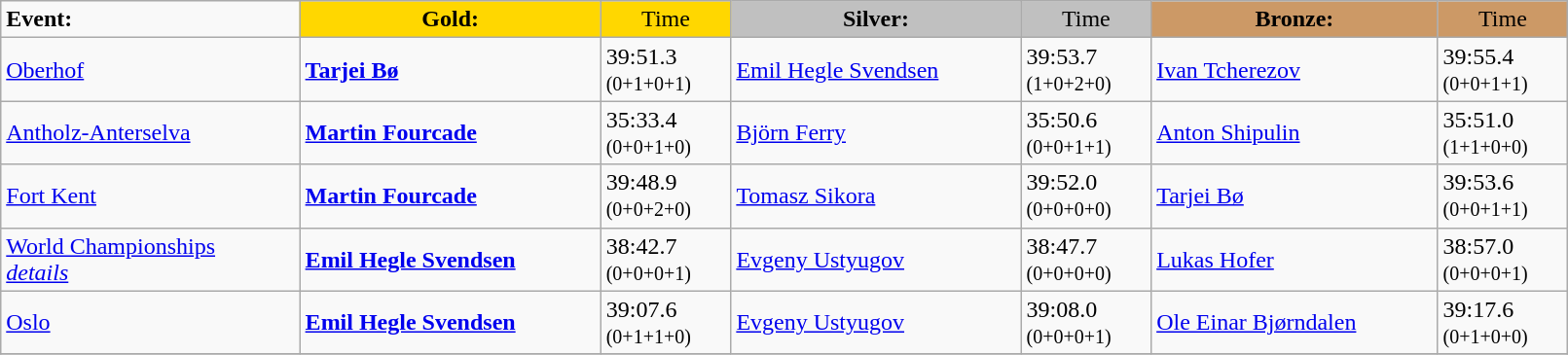<table class="wikitable" width=85%>
<tr>
<td><strong>Event:</strong></td>
<td style="text-align:center;background-color:gold;"><strong>Gold:</strong></td>
<td style="text-align:center;background-color:gold;">Time</td>
<td style="text-align:center;background-color:silver;"><strong>Silver:</strong></td>
<td style="text-align:center;background-color:silver;">Time</td>
<td style="text-align:center;background-color:#CC9966;"><strong>Bronze:</strong></td>
<td style="text-align:center;background-color:#CC9966;">Time</td>
</tr>
<tr>
<td><a href='#'>Oberhof</a><br><em></em></td>
<td><strong><a href='#'>Tarjei Bø</a></strong><br><small></small></td>
<td>39:51.3<br><small>(0+1+0+1)</small></td>
<td><a href='#'>Emil Hegle Svendsen</a><br><small></small></td>
<td>39:53.7<br><small>(1+0+2+0)</small></td>
<td><a href='#'>Ivan Tcherezov</a><br><small></small></td>
<td>39:55.4<br><small>(0+0+1+1)</small></td>
</tr>
<tr>
<td><a href='#'>Antholz-Anterselva</a><br><em></em></td>
<td><strong><a href='#'>Martin Fourcade</a></strong><br><small></small></td>
<td>35:33.4<br><small>(0+0+1+0)</small></td>
<td><a href='#'>Björn Ferry</a><br><small></small></td>
<td>35:50.6<br><small>(0+0+1+1)</small></td>
<td><a href='#'>Anton Shipulin</a><br><small></small></td>
<td>35:51.0<br><small>(1+1+0+0)</small></td>
</tr>
<tr>
<td><a href='#'>Fort Kent</a><br></td>
<td><strong><a href='#'>Martin Fourcade</a></strong><br><small></small></td>
<td>39:48.9<br><small>(0+0+2+0)</small></td>
<td><a href='#'>Tomasz Sikora</a><br><small></small></td>
<td>39:52.0<br><small>(0+0+0+0)</small></td>
<td><a href='#'>Tarjei Bø</a><br><small></small></td>
<td>39:53.6<br><small>(0+0+1+1)</small></td>
</tr>
<tr>
<td><a href='#'>World Championships</a><br><em><a href='#'>details</a></em></td>
<td><strong><a href='#'>Emil Hegle Svendsen</a></strong><br><small></small></td>
<td>38:42.7<br><small>(0+0+0+1)</small></td>
<td><a href='#'>Evgeny Ustyugov</a><br><small></small></td>
<td>38:47.7<br><small>(0+0+0+0)</small></td>
<td><a href='#'>Lukas Hofer</a><br><small></small></td>
<td>38:57.0<br><small>(0+0+0+1)</small></td>
</tr>
<tr>
<td><a href='#'>Oslo</a><br></td>
<td><strong><a href='#'>Emil Hegle Svendsen</a></strong><br><small></small></td>
<td>39:07.6<br><small>(0+1+1+0)</small></td>
<td><a href='#'>Evgeny Ustyugov</a><br><small></small></td>
<td>39:08.0<br><small>(0+0+0+1)</small></td>
<td><a href='#'>Ole Einar Bjørndalen</a><br><small></small></td>
<td>39:17.6<br><small>(0+1+0+0)</small></td>
</tr>
<tr>
</tr>
</table>
